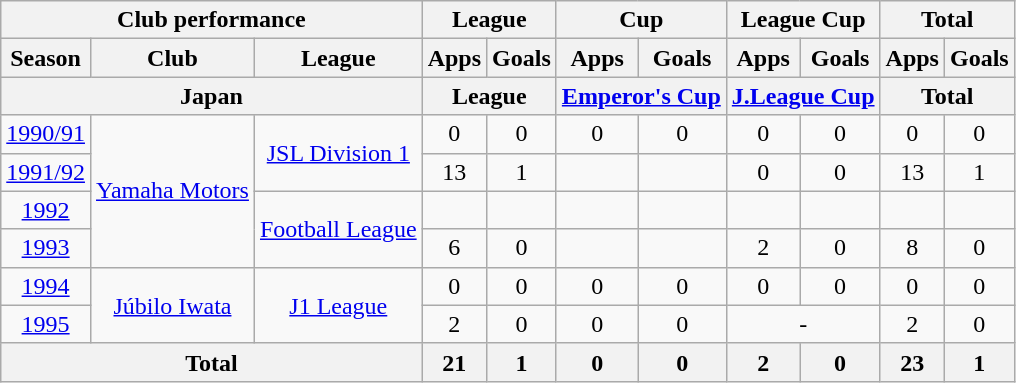<table class="wikitable" style="text-align:center;">
<tr>
<th colspan=3>Club performance</th>
<th colspan=2>League</th>
<th colspan=2>Cup</th>
<th colspan=2>League Cup</th>
<th colspan=2>Total</th>
</tr>
<tr>
<th>Season</th>
<th>Club</th>
<th>League</th>
<th>Apps</th>
<th>Goals</th>
<th>Apps</th>
<th>Goals</th>
<th>Apps</th>
<th>Goals</th>
<th>Apps</th>
<th>Goals</th>
</tr>
<tr>
<th colspan=3>Japan</th>
<th colspan=2>League</th>
<th colspan=2><a href='#'>Emperor's Cup</a></th>
<th colspan=2><a href='#'>J.League Cup</a></th>
<th colspan=2>Total</th>
</tr>
<tr>
<td><a href='#'>1990/91</a></td>
<td rowspan="4"><a href='#'>Yamaha Motors</a></td>
<td rowspan="2"><a href='#'>JSL Division 1</a></td>
<td>0</td>
<td>0</td>
<td>0</td>
<td>0</td>
<td>0</td>
<td>0</td>
<td>0</td>
<td>0</td>
</tr>
<tr>
<td><a href='#'>1991/92</a></td>
<td>13</td>
<td>1</td>
<td></td>
<td></td>
<td>0</td>
<td>0</td>
<td>13</td>
<td>1</td>
</tr>
<tr>
<td><a href='#'>1992</a></td>
<td rowspan="2"><a href='#'>Football League</a></td>
<td></td>
<td></td>
<td></td>
<td></td>
<td></td>
<td></td>
<td></td>
<td></td>
</tr>
<tr>
<td><a href='#'>1993</a></td>
<td>6</td>
<td>0</td>
<td></td>
<td></td>
<td>2</td>
<td>0</td>
<td>8</td>
<td>0</td>
</tr>
<tr>
<td><a href='#'>1994</a></td>
<td rowspan="2"><a href='#'>Júbilo Iwata</a></td>
<td rowspan="2"><a href='#'>J1 League</a></td>
<td>0</td>
<td>0</td>
<td>0</td>
<td>0</td>
<td>0</td>
<td>0</td>
<td>0</td>
<td>0</td>
</tr>
<tr>
<td><a href='#'>1995</a></td>
<td>2</td>
<td>0</td>
<td>0</td>
<td>0</td>
<td colspan="2">-</td>
<td>2</td>
<td>0</td>
</tr>
<tr>
<th colspan=3>Total</th>
<th>21</th>
<th>1</th>
<th>0</th>
<th>0</th>
<th>2</th>
<th>0</th>
<th>23</th>
<th>1</th>
</tr>
</table>
